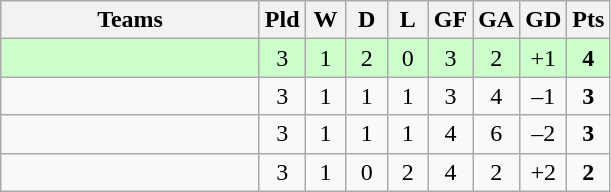<table class="wikitable" style="text-align: center;">
<tr>
<th width=165>Teams</th>
<th width=20>Pld</th>
<th width=20>W</th>
<th width=20>D</th>
<th width=20>L</th>
<th width=20>GF</th>
<th width=20>GA</th>
<th width=20>GD</th>
<th width=20>Pts</th>
</tr>
<tr align=center style="background:#ccffcc;">
<td style="text-align:left;"></td>
<td>3</td>
<td>1</td>
<td>2</td>
<td>0</td>
<td>3</td>
<td>2</td>
<td>+1</td>
<td><strong>4</strong></td>
</tr>
<tr align=center>
<td style="text-align:left;"></td>
<td>3</td>
<td>1</td>
<td>1</td>
<td>1</td>
<td>3</td>
<td>4</td>
<td>–1</td>
<td><strong>3</strong></td>
</tr>
<tr align=center>
<td style="text-align:left;"></td>
<td>3</td>
<td>1</td>
<td>1</td>
<td>1</td>
<td>4</td>
<td>6</td>
<td>–2</td>
<td><strong>3</strong></td>
</tr>
<tr align=center>
<td style="text-align:left;"></td>
<td>3</td>
<td>1</td>
<td>0</td>
<td>2</td>
<td>4</td>
<td>2</td>
<td>+2</td>
<td><strong>2</strong></td>
</tr>
</table>
